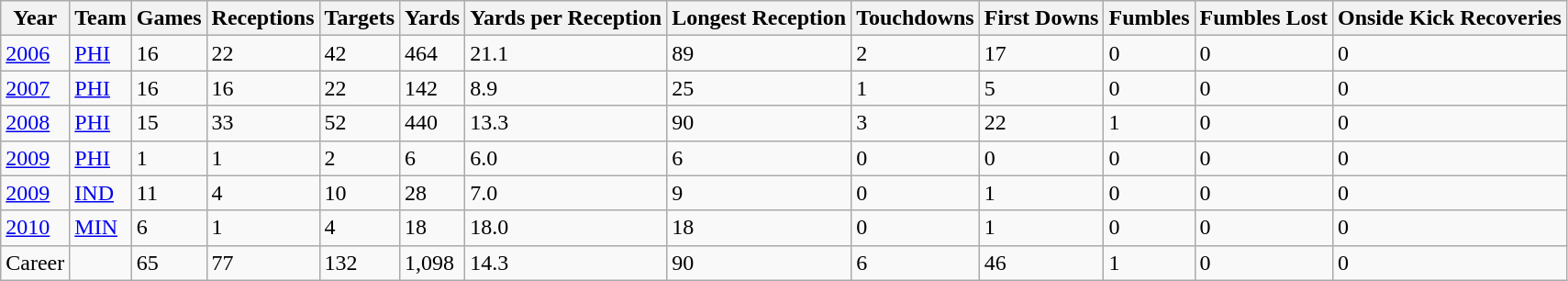<table class="wikitable">
<tr>
<th>Year</th>
<th>Team</th>
<th>Games</th>
<th>Receptions</th>
<th>Targets</th>
<th>Yards</th>
<th>Yards per Reception</th>
<th>Longest Reception</th>
<th>Touchdowns</th>
<th>First Downs</th>
<th>Fumbles</th>
<th>Fumbles Lost</th>
<th>Onside Kick Recoveries</th>
</tr>
<tr>
<td><a href='#'>2006</a></td>
<td><a href='#'>PHI</a></td>
<td>16</td>
<td>22</td>
<td>42</td>
<td>464</td>
<td>21.1</td>
<td>89</td>
<td>2</td>
<td>17</td>
<td>0</td>
<td>0</td>
<td>0</td>
</tr>
<tr>
<td><a href='#'>2007</a></td>
<td><a href='#'>PHI</a></td>
<td>16</td>
<td>16</td>
<td>22</td>
<td>142</td>
<td>8.9</td>
<td>25</td>
<td>1</td>
<td>5</td>
<td>0</td>
<td>0</td>
<td>0</td>
</tr>
<tr>
<td><a href='#'>2008</a></td>
<td><a href='#'>PHI</a></td>
<td>15</td>
<td>33</td>
<td>52</td>
<td>440</td>
<td>13.3</td>
<td>90</td>
<td>3</td>
<td>22</td>
<td>1</td>
<td>0</td>
<td>0</td>
</tr>
<tr>
<td><a href='#'>2009</a></td>
<td><a href='#'>PHI</a></td>
<td>1</td>
<td>1</td>
<td>2</td>
<td>6</td>
<td>6.0</td>
<td>6</td>
<td>0</td>
<td>0</td>
<td>0</td>
<td>0</td>
<td>0</td>
</tr>
<tr>
<td><a href='#'>2009</a></td>
<td><a href='#'>IND</a></td>
<td>11</td>
<td>4</td>
<td>10</td>
<td>28</td>
<td>7.0</td>
<td>9</td>
<td>0</td>
<td>1</td>
<td>0</td>
<td>0</td>
<td>0</td>
</tr>
<tr>
<td><a href='#'>2010</a></td>
<td><a href='#'>MIN</a></td>
<td>6</td>
<td>1</td>
<td>4</td>
<td>18</td>
<td>18.0</td>
<td>18</td>
<td>0</td>
<td>1</td>
<td>0</td>
<td>0</td>
<td>0</td>
</tr>
<tr>
<td>Career</td>
<td></td>
<td>65</td>
<td>77</td>
<td>132</td>
<td>1,098</td>
<td>14.3</td>
<td>90</td>
<td>6</td>
<td>46</td>
<td>1</td>
<td>0</td>
<td>0</td>
</tr>
</table>
